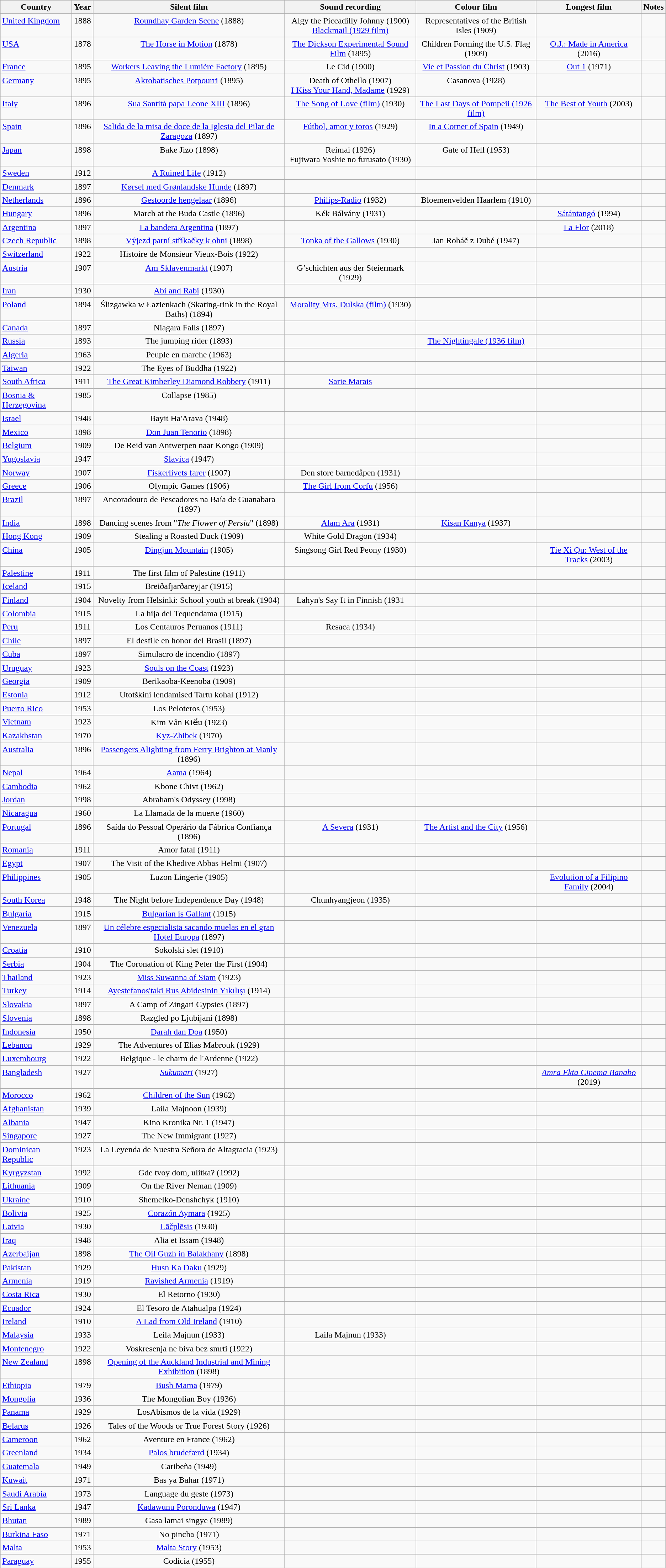<table class="wikitable sortable" style="text-align:center;">
<tr>
<th>Country</th>
<th>Year</th>
<th>Silent film</th>
<th>Sound recording</th>
<th>Colour film</th>
<th>Longest film</th>
<th>Notes</th>
</tr>
<tr valign="top">
<td align="left"> <a href='#'>United Kingdom</a></td>
<td>1888</td>
<td><a href='#'>Roundhay Garden Scene</a> (1888)</td>
<td>Algy the Piccadilly Johnny (1900)<br><a href='#'>Blackmail (1929 film)</a></td>
<td>Representatives of the British Isles (1909)</td>
<td></td>
<td></td>
</tr>
<tr valign="top">
<td align="left"> <a href='#'>USA</a></td>
<td>1878</td>
<td><a href='#'>The Horse in Motion</a> (1878)</td>
<td><a href='#'>The Dickson Experimental Sound Film</a> (1895)</td>
<td>Children Forming the U.S. Flag (1909)</td>
<td><a href='#'>O.J.: Made in America</a> (2016)</td>
<td></td>
</tr>
<tr valign="top">
<td align="left"> <a href='#'>France</a></td>
<td>1895</td>
<td><a href='#'>Workers Leaving the Lumière Factory</a> (1895)</td>
<td>Le Cid (1900)</td>
<td><a href='#'>Vie et Passion du Christ</a> (1903)</td>
<td><a href='#'>Out 1</a> (1971)</td>
<td></td>
</tr>
<tr valign="top">
<td align="left"> <a href='#'>Germany</a></td>
<td>1895</td>
<td><a href='#'>Akrobatisches Potpourri</a> (1895)</td>
<td>Death of Othello (1907)<br><a href='#'>I Kiss Your Hand, Madame</a> (1929)</td>
<td>Casanova (1928)</td>
<td></td>
<td></td>
</tr>
<tr valign="top">
<td align="left"> <a href='#'>Italy</a></td>
<td>1896</td>
<td><a href='#'>Sua Santità papa Leone XIII</a> (1896)</td>
<td><a href='#'>The Song of Love (film)</a> (1930)</td>
<td><a href='#'>The Last Days of Pompeii (1926 film)</a></td>
<td><a href='#'>The Best of Youth</a> (2003)</td>
<td></td>
</tr>
<tr valign="top">
<td align="left"> <a href='#'>Spain</a></td>
<td>1896</td>
<td><a href='#'>Salida de la misa de doce de la Iglesia del Pilar de Zaragoza</a> (1897)</td>
<td><a href='#'>Fútbol, amor y toros</a> (1929)</td>
<td><a href='#'>In a Corner of Spain</a> (1949)</td>
<td></td>
<td></td>
</tr>
<tr valign="top">
<td align="left"> <a href='#'>Japan</a></td>
<td>1898</td>
<td>Bake Jizo (1898)</td>
<td>Reimai (1926)<br>Fujiwara Yoshie no furusato (1930)</td>
<td>Gate of Hell (1953)</td>
<td></td>
<td></td>
</tr>
<tr valign="top">
<td align="left"> <a href='#'>Sweden</a></td>
<td>1912</td>
<td><a href='#'>A Ruined Life</a> (1912)</td>
<td></td>
<td></td>
<td></td>
<td></td>
</tr>
<tr valign="top">
<td align="left"> <a href='#'>Denmark</a></td>
<td>1897</td>
<td><a href='#'>Kørsel med Grønlandske Hunde</a> (1897)</td>
<td></td>
<td></td>
<td></td>
<td></td>
</tr>
<tr valign="top">
<td align="left"> <a href='#'>Netherlands</a></td>
<td>1896</td>
<td><a href='#'>Gestoorde hengelaar</a> (1896)</td>
<td><a href='#'>Philips-Radio</a> (1932)</td>
<td>Bloemenvelden Haarlem (1910)</td>
<td></td>
<td></td>
</tr>
<tr valign="top">
<td align="left"> <a href='#'>Hungary</a></td>
<td>1896</td>
<td>March at the Buda Castle (1896)</td>
<td>Kék Bálvány (1931)</td>
<td></td>
<td><a href='#'>Sátántangó</a> (1994)</td>
<td></td>
</tr>
<tr valign="top">
<td align="left"> <a href='#'>Argentina</a></td>
<td>1897</td>
<td><a href='#'>La bandera Argentina</a> (1897)</td>
<td></td>
<td></td>
<td><a href='#'>La Flor</a> (2018)</td>
<td></td>
</tr>
<tr valign="top">
<td align="left"> <a href='#'>Czech Republic</a></td>
<td>1898</td>
<td><a href='#'>Výjezd parní stříkačky k ohni</a> (1898)</td>
<td><a href='#'>Tonka of the Gallows</a> (1930)</td>
<td>Jan Roháč z Dubé (1947)</td>
<td></td>
<td></td>
</tr>
<tr valign="top">
<td align="left"> <a href='#'>Switzerland</a></td>
<td>1922</td>
<td>Histoire de Monsieur Vieux-Bois (1922)</td>
<td></td>
<td></td>
<td></td>
<td></td>
</tr>
<tr valign="top">
<td align="left"> <a href='#'>Austria</a></td>
<td>1907</td>
<td><a href='#'>Am Sklavenmarkt</a> (1907)</td>
<td>G’schichten aus der Steiermark (1929)</td>
<td></td>
<td></td>
<td></td>
</tr>
<tr valign="top">
<td align="left"> <a href='#'>Iran</a></td>
<td>1930</td>
<td><a href='#'>Abi and Rabi</a> (1930)</td>
<td></td>
<td></td>
<td></td>
<td></td>
</tr>
<tr valign="top">
<td align="left"> <a href='#'>Poland</a></td>
<td>1894</td>
<td>Ślizgawka w Łazienkach (Skating-rink in the Royal Baths) (1894)</td>
<td><a href='#'>Morality Mrs. Dulska (film)</a> (1930)</td>
<td></td>
<td></td>
<td></td>
</tr>
<tr valign="top">
<td align="left"> <a href='#'>Canada</a></td>
<td>1897</td>
<td>Niagara Falls (1897)</td>
<td></td>
<td></td>
<td></td>
<td></td>
</tr>
<tr valign="top">
<td align="left"> <a href='#'>Russia</a></td>
<td>1893</td>
<td>The jumping rider (1893)</td>
<td></td>
<td><a href='#'>The Nightingale (1936 film)</a></td>
<td></td>
<td></td>
</tr>
<tr valign="top">
<td align="left"> <a href='#'>Algeria</a></td>
<td>1963</td>
<td>Peuple en marche (1963)</td>
<td></td>
<td></td>
<td></td>
<td></td>
</tr>
<tr valign="top">
<td align="left"> <a href='#'>Taiwan</a></td>
<td>1922</td>
<td>The Eyes of Buddha (1922)</td>
<td></td>
<td></td>
<td></td>
<td></td>
</tr>
<tr valign="top">
<td align="left"> <a href='#'>South Africa</a></td>
<td>1911</td>
<td><a href='#'>The Great Kimberley Diamond Robbery</a> (1911)</td>
<td><a href='#'>Sarie Marais</a></td>
<td></td>
<td></td>
<td></td>
</tr>
<tr valign="top">
<td align="left"> <a href='#'>Bosnia & Herzegovina</a></td>
<td>1985</td>
<td>Collapse (1985)</td>
<td></td>
<td></td>
<td></td>
<td></td>
</tr>
<tr valign="top">
<td align="left"> <a href='#'>Israel</a></td>
<td>1948</td>
<td>Bayit Ha'Arava (1948)</td>
<td></td>
<td></td>
<td></td>
<td></td>
</tr>
<tr valign="top">
<td align="left"> <a href='#'>Mexico</a></td>
<td>1898</td>
<td><a href='#'>Don Juan Tenorio</a> (1898)</td>
<td></td>
<td></td>
<td></td>
<td></td>
</tr>
<tr valign="top">
<td align="left"> <a href='#'>Belgium</a></td>
<td>1909</td>
<td>De Reid van Antwerpen naar Kongo (1909)</td>
<td></td>
<td></td>
<td></td>
<td></td>
</tr>
<tr valign="top">
<td align="left"> <a href='#'>Yugoslavia</a></td>
<td>1947</td>
<td><a href='#'>Slavica</a> (1947)</td>
<td></td>
<td></td>
<td></td>
<td></td>
</tr>
<tr valign="top">
<td align="left"> <a href='#'>Norway</a></td>
<td>1907</td>
<td><a href='#'>Fiskerlivets farer</a> (1907)</td>
<td>Den store barnedåpen (1931)</td>
<td></td>
<td></td>
<td></td>
</tr>
<tr valign="top">
<td align="left"> <a href='#'>Greece</a></td>
<td>1906</td>
<td>Olympic Games (1906)</td>
<td><a href='#'>The Girl from Corfu</a> (1956)</td>
<td></td>
<td></td>
<td></td>
</tr>
<tr valign="top">
<td align="left"> <a href='#'>Brazil</a></td>
<td>1897</td>
<td>Ancoradouro de Pescadores na Baía de Guanabara (1897)</td>
<td></td>
<td></td>
<td></td>
<td></td>
</tr>
<tr valign="top">
<td align="left"> <a href='#'>India</a></td>
<td>1898</td>
<td>Dancing scenes from "<em>The Flower of Persia</em>" (1898)</td>
<td><a href='#'>Alam Ara</a> (1931)</td>
<td><a href='#'>Kisan Kanya</a> (1937)</td>
<td></td>
<td></td>
</tr>
<tr valign="top">
<td align="left"> <a href='#'>Hong Kong</a></td>
<td>1909</td>
<td>Stealing a Roasted Duck (1909)</td>
<td>White Gold Dragon (1934)</td>
<td></td>
<td></td>
<td></td>
</tr>
<tr valign="top">
<td align="left"> <a href='#'>China</a></td>
<td>1905</td>
<td><a href='#'>Dingjun Mountain</a> (1905)</td>
<td>Singsong Girl Red Peony (1930)</td>
<td></td>
<td><a href='#'>Tie Xi Qu: West of the Tracks</a> (2003)</td>
<td></td>
</tr>
<tr valign="top">
<td align="left"> <a href='#'>Palestine</a></td>
<td>1911</td>
<td>The first film of Palestine (1911)</td>
<td></td>
<td></td>
<td></td>
<td></td>
</tr>
<tr valign="top">
<td align="left"> <a href='#'>Iceland</a></td>
<td>1915</td>
<td>Breiðafjarðareyjar (1915)</td>
<td></td>
<td></td>
<td></td>
<td></td>
</tr>
<tr valign="top">
<td align="left"> <a href='#'>Finland</a></td>
<td>1904</td>
<td>Novelty from Helsinki: School youth at break (1904)</td>
<td>Lahyn's Say It in Finnish (1931</td>
<td></td>
<td></td>
<td></td>
</tr>
<tr valign="top">
<td align="left"> <a href='#'>Colombia</a></td>
<td>1915</td>
<td>La hija del Tequendama (1915)</td>
<td></td>
<td></td>
<td></td>
<td></td>
</tr>
<tr valign="top">
<td align="left"> <a href='#'>Peru</a></td>
<td>1911</td>
<td>Los Centauros Peruanos (1911)</td>
<td>Resaca (1934)</td>
<td></td>
<td></td>
<td></td>
</tr>
<tr valign="top">
<td align="left"> <a href='#'>Chile</a></td>
<td>1897</td>
<td>El desfile en honor del Brasil (1897)</td>
<td></td>
<td></td>
<td></td>
<td></td>
</tr>
<tr valign="top">
<td align="left"> <a href='#'>Cuba</a></td>
<td>1897</td>
<td>Simulacro de incendio (1897)</td>
<td></td>
<td></td>
<td></td>
<td></td>
</tr>
<tr valign="top">
<td align="left"> <a href='#'>Uruguay</a></td>
<td>1923</td>
<td><a href='#'>Souls on the Coast</a> (1923)</td>
<td></td>
<td></td>
<td></td>
<td></td>
</tr>
<tr valign="top">
<td align="left"> <a href='#'>Georgia</a></td>
<td>1909</td>
<td>Berikaoba-Keenoba (1909)</td>
<td></td>
<td></td>
<td></td>
<td></td>
</tr>
<tr valign="top">
<td align="left"> <a href='#'>Estonia</a></td>
<td>1912</td>
<td>Utotškini lendamised Tartu kohal (1912)</td>
<td></td>
<td></td>
<td></td>
<td></td>
</tr>
<tr valign="top">
<td align="left"> <a href='#'>Puerto Rico</a></td>
<td>1953</td>
<td>Los Peloteros (1953)</td>
<td></td>
<td></td>
<td></td>
<td></td>
</tr>
<tr valign="top">
<td align="left"> <a href='#'>Vietnam</a></td>
<td>1923</td>
<td>Kim Vân Kiều (1923)</td>
<td></td>
<td></td>
<td></td>
<td></td>
</tr>
<tr valign="top">
<td align="left"> <a href='#'>Kazakhstan</a></td>
<td>1970</td>
<td><a href='#'>Kyz-Zhibek</a> (1970)</td>
<td></td>
<td></td>
<td></td>
<td></td>
</tr>
<tr valign="top">
<td align="left"> <a href='#'>Australia</a></td>
<td>1896</td>
<td><a href='#'>Passengers Alighting from Ferry Brighton at Manly</a> (1896)</td>
<td></td>
<td></td>
<td></td>
<td></td>
</tr>
<tr valign="top">
<td align="left"> <a href='#'>Nepal</a></td>
<td>1964</td>
<td><a href='#'>Aama</a> (1964)</td>
<td></td>
<td></td>
<td></td>
<td></td>
</tr>
<tr valign="top">
<td align="left"> <a href='#'>Cambodia</a></td>
<td>1962</td>
<td>Kbone Chivt (1962)</td>
<td></td>
<td></td>
<td></td>
<td></td>
</tr>
<tr valign="top">
<td align="left"> <a href='#'>Jordan</a></td>
<td>1998</td>
<td>Abraham's Odyssey (1998)</td>
<td></td>
<td></td>
<td></td>
<td></td>
</tr>
<tr valign="top">
<td align="left"> <a href='#'>Nicaragua</a></td>
<td>1960</td>
<td>La Llamada de la muerte (1960)</td>
<td></td>
<td></td>
<td></td>
<td></td>
</tr>
<tr valign="top">
<td align="left"> <a href='#'>Portugal</a></td>
<td>1896</td>
<td>Saída do Pessoal Operário da Fábrica Confiança (1896)</td>
<td><a href='#'>A Severa</a> (1931)</td>
<td><a href='#'>The Artist and the City</a> (1956)</td>
<td></td>
<td></td>
</tr>
<tr valign="top">
<td align="left"> <a href='#'>Romania</a></td>
<td>1911</td>
<td>Amor fatal (1911)</td>
<td></td>
<td></td>
<td></td>
<td></td>
</tr>
<tr valign="top">
<td align="left"> <a href='#'>Egypt</a></td>
<td>1907</td>
<td>The Visit of the Khedive Abbas Helmi (1907)</td>
<td></td>
<td></td>
<td></td>
<td></td>
</tr>
<tr valign="top">
<td align="left"> <a href='#'>Philippines</a></td>
<td>1905</td>
<td>Luzon Lingerie (1905)</td>
<td></td>
<td></td>
<td><a href='#'>Evolution of a Filipino Family</a> (2004)</td>
<td></td>
</tr>
<tr valign="top">
<td align="left"> <a href='#'>South Korea</a></td>
<td>1948</td>
<td>The Night before Independence Day (1948)</td>
<td>Chunhyangjeon (1935)</td>
<td></td>
<td></td>
<td></td>
</tr>
<tr valign="top">
<td align="left"> <a href='#'>Bulgaria</a></td>
<td>1915</td>
<td><a href='#'>Bulgarian is Gallant</a> (1915)</td>
<td></td>
<td></td>
<td></td>
<td></td>
</tr>
<tr valign="top">
<td align="left"> <a href='#'>Venezuela</a></td>
<td>1897</td>
<td><a href='#'>Un célebre especialista sacando muelas en el gran Hotel Europa</a> (1897)</td>
<td></td>
<td></td>
<td></td>
<td></td>
</tr>
<tr valign="top">
<td align="left"> <a href='#'>Croatia</a></td>
<td>1910</td>
<td>Sokolski slet (1910)</td>
<td></td>
<td></td>
<td></td>
<td></td>
</tr>
<tr valign="top">
<td align="left"> <a href='#'>Serbia</a></td>
<td>1904</td>
<td>The Coronation of King Peter the First (1904)</td>
<td></td>
<td></td>
<td></td>
<td></td>
</tr>
<tr valign="top">
<td align="left"> <a href='#'>Thailand</a></td>
<td>1923</td>
<td><a href='#'>Miss Suwanna of Siam</a> (1923)</td>
<td></td>
<td></td>
<td></td>
<td></td>
</tr>
<tr valign="top">
<td align="left"> <a href='#'>Turkey</a></td>
<td>1914</td>
<td><a href='#'>Ayestefanos'taki Rus Abidesinin Yıkılışı</a> (1914)</td>
<td></td>
<td></td>
<td></td>
<td></td>
</tr>
<tr valign="top">
<td align="left"> <a href='#'>Slovakia</a></td>
<td>1897</td>
<td>A Camp of Zingari Gypsies (1897)</td>
<td></td>
<td></td>
<td></td>
<td></td>
</tr>
<tr valign="top">
<td align="left"> <a href='#'>Slovenia</a></td>
<td>1898</td>
<td>Razgled po Ljubijani (1898)</td>
<td></td>
<td></td>
<td></td>
<td></td>
</tr>
<tr valign="top">
<td align="left"> <a href='#'>Indonesia</a></td>
<td>1950</td>
<td><a href='#'>Darah dan Doa</a> (1950)</td>
<td></td>
<td></td>
<td></td>
<td></td>
</tr>
<tr valign="top">
<td align="left"> <a href='#'>Lebanon</a></td>
<td>1929</td>
<td>The Adventures of Elias Mabrouk (1929)</td>
<td></td>
<td></td>
<td></td>
<td></td>
</tr>
<tr valign="top">
<td align="left"> <a href='#'>Luxembourg</a></td>
<td>1922</td>
<td>Belgique - le charm de l'Ardenne (1922)</td>
<td></td>
<td></td>
<td></td>
<td></td>
</tr>
<tr valign="top">
<td align="left"> <a href='#'>Bangladesh</a></td>
<td>1927</td>
<td><a href='#'><em>Sukumari</em></a> (1927)</td>
<td></td>
<td></td>
<td><em><a href='#'>Amra Ekta Cinema Banabo</a></em> (2019)</td>
<td></td>
</tr>
<tr valign="top">
<td align="left"> <a href='#'>Morocco</a></td>
<td>1962</td>
<td><a href='#'>Children of the Sun</a> (1962)</td>
<td></td>
<td></td>
<td></td>
<td></td>
</tr>
<tr valign="top">
<td align="left"> <a href='#'>Afghanistan</a></td>
<td>1939</td>
<td>Laila Majnoon (1939)</td>
<td></td>
<td></td>
<td></td>
<td></td>
</tr>
<tr valign="top">
<td align="left"> <a href='#'>Albania</a></td>
<td>1947</td>
<td>Kino Kronika Nr. 1 (1947)</td>
<td></td>
<td></td>
<td></td>
<td></td>
</tr>
<tr valign="top">
<td align="left"> <a href='#'>Singapore</a></td>
<td>1927</td>
<td>The New Immigrant (1927)</td>
<td></td>
<td></td>
<td></td>
<td></td>
</tr>
<tr valign="top">
<td align="left"> <a href='#'>Dominican Republic</a></td>
<td>1923</td>
<td>La Leyenda de Nuestra Señora de Altagracia (1923)</td>
<td></td>
<td></td>
<td></td>
<td></td>
</tr>
<tr valign="top">
<td align="left"> <a href='#'>Kyrgyzstan</a></td>
<td>1992</td>
<td>Gde tvoy dom, ulitka? (1992)</td>
<td></td>
<td></td>
<td></td>
<td></td>
</tr>
<tr valign="top">
<td align="left"> <a href='#'>Lithuania</a></td>
<td>1909</td>
<td>On the River Neman (1909)</td>
<td></td>
<td></td>
<td></td>
<td></td>
</tr>
<tr valign="top">
<td align="left"> <a href='#'>Ukraine</a></td>
<td>1910</td>
<td>Shemelko-Denshchyk (1910)</td>
<td></td>
<td></td>
<td></td>
<td></td>
</tr>
<tr valign="top">
<td align="left"> <a href='#'>Bolivia</a></td>
<td>1925</td>
<td><a href='#'>Corazón Aymara</a> (1925)</td>
<td></td>
<td></td>
<td></td>
<td></td>
</tr>
<tr valign="top">
<td align="left"> <a href='#'>Latvia</a></td>
<td>1930</td>
<td><a href='#'>Lāčplēsis</a> (1930)</td>
<td></td>
<td></td>
<td></td>
<td></td>
</tr>
<tr valign="top">
<td align="left"> <a href='#'>Iraq</a></td>
<td>1948</td>
<td>Alia et Issam (1948)</td>
<td></td>
<td></td>
<td></td>
<td></td>
</tr>
<tr valign="top">
<td align="left"> <a href='#'>Azerbaijan</a></td>
<td>1898</td>
<td><a href='#'>The Oil Guzh in Balakhany</a> (1898)</td>
<td></td>
<td></td>
<td></td>
<td></td>
</tr>
<tr valign="top">
<td align="left"> <a href='#'>Pakistan</a></td>
<td>1929</td>
<td><a href='#'>Husn Ka Daku</a> (1929)</td>
<td></td>
<td></td>
<td></td>
<td></td>
</tr>
<tr valign="top">
<td align="left"> <a href='#'>Armenia</a></td>
<td>1919</td>
<td><a href='#'>Ravished Armenia</a> (1919)</td>
<td></td>
<td></td>
<td></td>
<td></td>
</tr>
<tr valign="top">
<td align="left"> <a href='#'>Costa Rica</a></td>
<td>1930</td>
<td>El Retorno (1930)</td>
<td></td>
<td></td>
<td></td>
<td></td>
</tr>
<tr valign="top">
<td align="left"> <a href='#'>Ecuador</a></td>
<td>1924</td>
<td>El Tesoro de Atahualpa (1924)</td>
<td></td>
<td></td>
<td></td>
<td></td>
</tr>
<tr valign="top">
<td align="left"> <a href='#'>Ireland</a></td>
<td>1910</td>
<td><a href='#'>A Lad from Old Ireland</a> (1910)</td>
<td></td>
<td></td>
<td></td>
<td></td>
</tr>
<tr valign="top">
<td align="left"> <a href='#'>Malaysia</a></td>
<td>1933</td>
<td>Leila Majnun (1933)</td>
<td>Laila Majnun (1933)</td>
<td></td>
<td></td>
<td></td>
</tr>
<tr valign="top">
<td align="left"> <a href='#'>Montenegro</a></td>
<td>1922</td>
<td>Voskresenja ne biva bez smrti (1922)</td>
<td></td>
<td></td>
<td></td>
<td></td>
</tr>
<tr valign="top">
<td align="left"> <a href='#'>New Zealand</a></td>
<td>1898</td>
<td><a href='#'>Opening of the Auckland Industrial and Mining Exhibition</a> (1898)</td>
<td></td>
<td></td>
<td></td>
<td></td>
</tr>
<tr valign="top">
<td align="left"> <a href='#'>Ethiopia</a></td>
<td>1979</td>
<td><a href='#'>Bush Mama</a> (1979)</td>
<td></td>
<td></td>
<td></td>
<td></td>
</tr>
<tr valign="top">
<td align="left"> <a href='#'>Mongolia</a></td>
<td>1936</td>
<td>The Mongolian Boy (1936)</td>
<td></td>
<td></td>
<td></td>
<td></td>
</tr>
<tr valign="top">
<td align="left"> <a href='#'>Panama</a></td>
<td>1929</td>
<td>LosAbismos de la vida (1929)</td>
<td></td>
<td></td>
<td></td>
<td></td>
</tr>
<tr valign="top">
<td align="left"> <a href='#'>Belarus</a></td>
<td>1926</td>
<td>Tales of the Woods or True Forest Story (1926)</td>
<td></td>
<td></td>
<td></td>
<td></td>
</tr>
<tr valign="top">
<td align="left"> <a href='#'>Cameroon</a></td>
<td>1962</td>
<td>Aventure en France (1962)</td>
<td></td>
<td></td>
<td></td>
<td></td>
</tr>
<tr valign="top">
<td align="left"> <a href='#'>Greenland</a></td>
<td>1934</td>
<td><a href='#'>Palos brudefærd</a> (1934)</td>
<td></td>
<td></td>
<td></td>
<td></td>
</tr>
<tr valign="top">
<td align="left"> <a href='#'>Guatemala</a></td>
<td>1949</td>
<td>Caribeña (1949)</td>
<td></td>
<td></td>
<td></td>
<td></td>
</tr>
<tr valign="top">
<td align="left"> <a href='#'>Kuwait</a></td>
<td>1971</td>
<td>Bas ya Bahar (1971)</td>
<td></td>
<td></td>
<td></td>
<td></td>
</tr>
<tr valign="top">
<td align="left"> <a href='#'>Saudi Arabia</a></td>
<td>1973</td>
<td>Language du geste (1973)</td>
<td></td>
<td></td>
<td></td>
<td></td>
</tr>
<tr valign="top">
<td align="left"> <a href='#'>Sri Lanka</a></td>
<td>1947</td>
<td><a href='#'>Kadawunu Poronduwa</a> (1947)</td>
<td></td>
<td></td>
<td></td>
<td></td>
</tr>
<tr valign="top">
<td align="left"> <a href='#'>Bhutan</a></td>
<td>1989</td>
<td>Gasa lamai singye (1989)</td>
<td></td>
<td></td>
<td></td>
<td></td>
</tr>
<tr valign="top">
<td align="left"> <a href='#'>Burkina Faso</a></td>
<td>1971</td>
<td>No pincha (1971)</td>
<td></td>
<td></td>
<td></td>
<td></td>
</tr>
<tr valign="top">
<td align="left"> <a href='#'>Malta</a></td>
<td>1953</td>
<td><a href='#'>Malta Story</a> (1953)</td>
<td></td>
<td></td>
<td></td>
<td></td>
</tr>
<tr valign="top">
<td align="left"> <a href='#'>Paraguay</a></td>
<td>1955</td>
<td>Codicia (1955)</td>
<td></td>
<td></td>
<td></td>
<td></td>
</tr>
<tr valign="top">
</tr>
</table>
